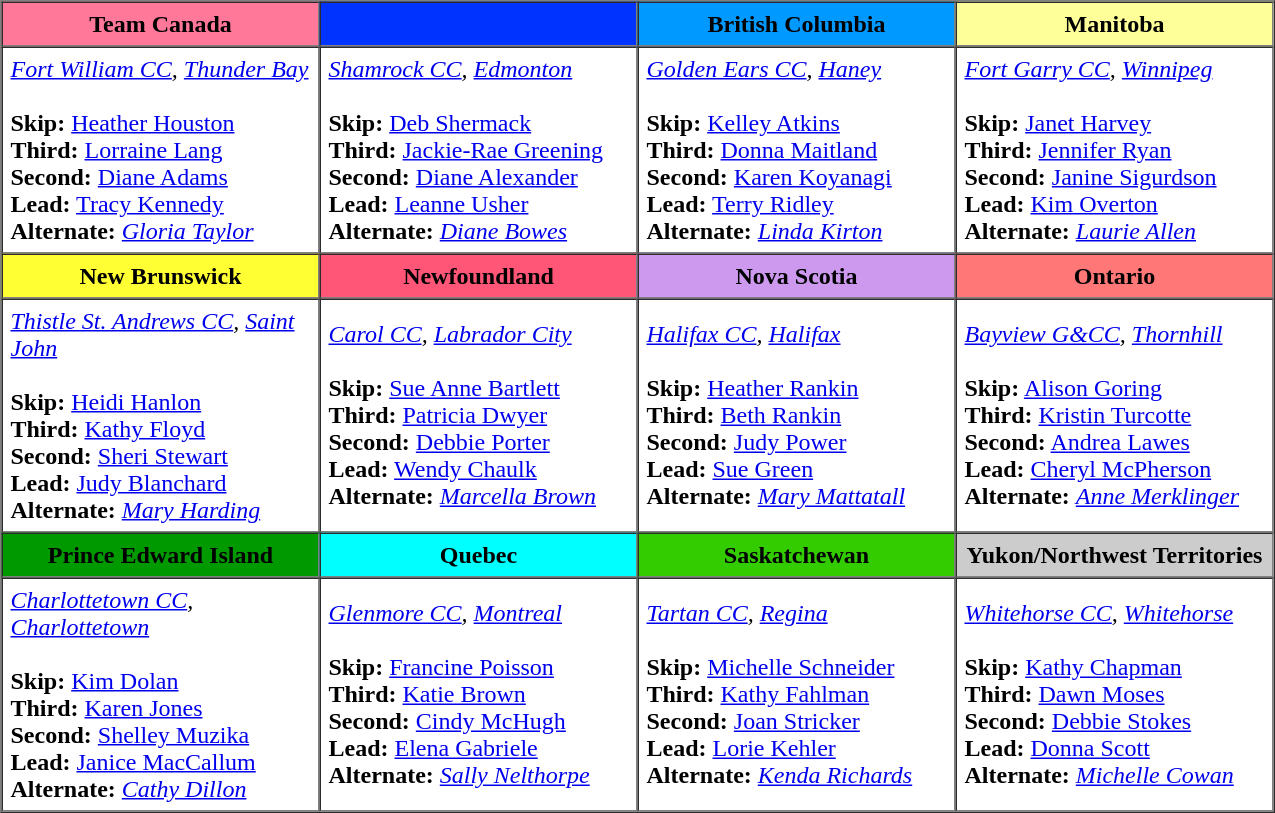<table border=1 cellpadding=5 cellspacing=0>
<tr>
<th bgcolor="#ff7799" width="200">Team Canada</th>
<th bgcolor="#0033ff" width="200"></th>
<th bgcolor="#0099ff" width="200">British Columbia</th>
<th bgcolor="#ffff99" width="200">Manitoba</th>
</tr>
<tr align=center>
<td align=left><em><a href='#'>Fort William CC</a>, <a href='#'>Thunder Bay</a></em> <br><br><strong>Skip:</strong>  <a href='#'>Heather Houston</a><br>
<strong>Third:</strong> <a href='#'>Lorraine Lang</a><br>
<strong>Second:</strong> <a href='#'>Diane Adams</a><br>
<strong>Lead:</strong> <a href='#'>Tracy Kennedy</a><br>
<strong>Alternate:</strong> <em><a href='#'>Gloria Taylor</a></em></td>
<td align=left><em><a href='#'>Shamrock CC</a>, <a href='#'>Edmonton</a></em> <br><br><strong>Skip:</strong>  <a href='#'>Deb Shermack</a><br>
<strong>Third:</strong> <a href='#'>Jackie-Rae Greening</a><br>
<strong>Second:</strong> <a href='#'>Diane Alexander</a><br>
<strong>Lead:</strong> <a href='#'>Leanne Usher</a><br>
<strong>Alternate:</strong> <em><a href='#'>Diane Bowes</a></em></td>
<td align=left><em><a href='#'>Golden Ears CC</a>, <a href='#'>Haney</a></em> <br><br><strong>Skip:</strong>  <a href='#'>Kelley Atkins</a><br>
<strong>Third:</strong> <a href='#'>Donna Maitland</a><br>
<strong>Second:</strong> <a href='#'>Karen Koyanagi</a><br>
<strong>Lead:</strong> <a href='#'>Terry Ridley</a><br>
<strong>Alternate:</strong> <em><a href='#'>Linda Kirton</a></em></td>
<td align=left><em><a href='#'>Fort Garry CC</a>, <a href='#'>Winnipeg</a></em> <br><br><strong>Skip:</strong>  <a href='#'>Janet Harvey</a><br>
<strong>Third:</strong> <a href='#'>Jennifer Ryan</a><br>
<strong>Second:</strong> <a href='#'>Janine Sigurdson</a><br>
<strong>Lead:</strong> <a href='#'>Kim Overton</a><br>
<strong>Alternate:</strong> <em><a href='#'>Laurie Allen</a></em></td>
</tr>
<tr border=1 cellpadding=5 cellspacing=0>
<th bgcolor="#ffff33" width="200">New Brunswick</th>
<th bgcolor="#ff5577" width="200">Newfoundland</th>
<th bgcolor="#cc99ee" width="200">Nova Scotia</th>
<th bgcolor="#ff7777" width="200">Ontario</th>
</tr>
<tr align=center>
<td align=left><em><a href='#'>Thistle St. Andrews CC</a>, <a href='#'>Saint John</a></em> <br><br><strong>Skip:</strong>  <a href='#'>Heidi Hanlon</a><br>
<strong>Third:</strong> <a href='#'>Kathy Floyd</a><br>
<strong>Second:</strong> <a href='#'>Sheri Stewart</a><br>
<strong>Lead:</strong> <a href='#'>Judy Blanchard</a><br>
<strong>Alternate:</strong> <em><a href='#'>Mary Harding</a></em></td>
<td align=left><em><a href='#'>Carol CC</a>, <a href='#'>Labrador City</a></em> <br><br><strong>Skip:</strong>  <a href='#'>Sue Anne Bartlett</a> <br>
<strong>Third:</strong> <a href='#'>Patricia Dwyer</a><br>
<strong>Second:</strong> <a href='#'>Debbie Porter</a><br>
<strong>Lead:</strong> <a href='#'>Wendy Chaulk</a><br>
<strong>Alternate:</strong> <em><a href='#'>Marcella Brown</a></em></td>
<td align=left><em><a href='#'>Halifax CC</a>, <a href='#'>Halifax</a></em> <br><br><strong>Skip:</strong>  <a href='#'>Heather Rankin</a><br>
<strong>Third:</strong> <a href='#'>Beth Rankin</a><br>
<strong>Second:</strong> <a href='#'>Judy Power</a><br>
<strong>Lead:</strong> <a href='#'>Sue Green</a><br>
<strong>Alternate:</strong> <em><a href='#'>Mary Mattatall</a></em></td>
<td align=left><em><a href='#'>Bayview G&CC</a>, <a href='#'>Thornhill</a></em> <br><br><strong>Skip:</strong>  <a href='#'>Alison Goring</a><br>
<strong>Third:</strong> <a href='#'>Kristin Turcotte</a><br>
<strong>Second:</strong> <a href='#'>Andrea Lawes</a><br>
<strong>Lead:</strong> <a href='#'>Cheryl McPherson</a><br>
<strong>Alternate:</strong> <em><a href='#'>Anne Merklinger</a></em></td>
</tr>
<tr border=1 cellpadding=5 cellspacing=0>
<th bgcolor="#009900" width="200">Prince Edward Island</th>
<th bgcolor="#00ffff" width="200">Quebec</th>
<th bgcolor="#33cc00" width="200">Saskatchewan</th>
<th bgcolor="#cccccc" width="200">Yukon/Northwest Territories</th>
</tr>
<tr align=center>
<td align=left><em><a href='#'>Charlottetown CC</a>, <a href='#'>Charlottetown</a></em> <br><br><strong>Skip:</strong>  <a href='#'>Kim Dolan</a><br>
<strong>Third:</strong> <a href='#'>Karen Jones</a><br>
<strong>Second:</strong> <a href='#'>Shelley Muzika</a><br>
<strong>Lead:</strong> <a href='#'>Janice MacCallum</a><br>
<strong>Alternate:</strong> <em><a href='#'>Cathy Dillon</a></em></td>
<td align=left><em><a href='#'>Glenmore CC</a>, <a href='#'>Montreal</a></em> <br><br><strong>Skip:</strong>  <a href='#'>Francine Poisson</a><br>
<strong>Third:</strong> <a href='#'>Katie Brown</a><br>
<strong>Second:</strong> <a href='#'>Cindy McHugh</a><br>
<strong>Lead:</strong> <a href='#'>Elena Gabriele</a><br>
<strong>Alternate:</strong> <em><a href='#'>Sally Nelthorpe</a></em></td>
<td align=left><em><a href='#'>Tartan CC</a>, <a href='#'>Regina</a></em> <br><br><strong>Skip:</strong>  <a href='#'>Michelle Schneider</a><br>
<strong>Third:</strong> <a href='#'>Kathy Fahlman</a><br>
<strong>Second:</strong> <a href='#'>Joan Stricker</a><br>
<strong>Lead:</strong> <a href='#'>Lorie Kehler</a><br>
<strong>Alternate:</strong> <em><a href='#'>Kenda Richards</a></em></td>
<td align=left><em><a href='#'>Whitehorse CC</a>, <a href='#'>Whitehorse</a></em> <br><br><strong>Skip:</strong>  <a href='#'>Kathy Chapman</a><br>
<strong>Third:</strong> <a href='#'>Dawn Moses</a><br>
<strong>Second:</strong> <a href='#'>Debbie Stokes</a><br>
<strong>Lead:</strong> <a href='#'>Donna Scott</a><br>
<strong>Alternate:</strong> <em><a href='#'>Michelle Cowan</a></em></td>
</tr>
</table>
